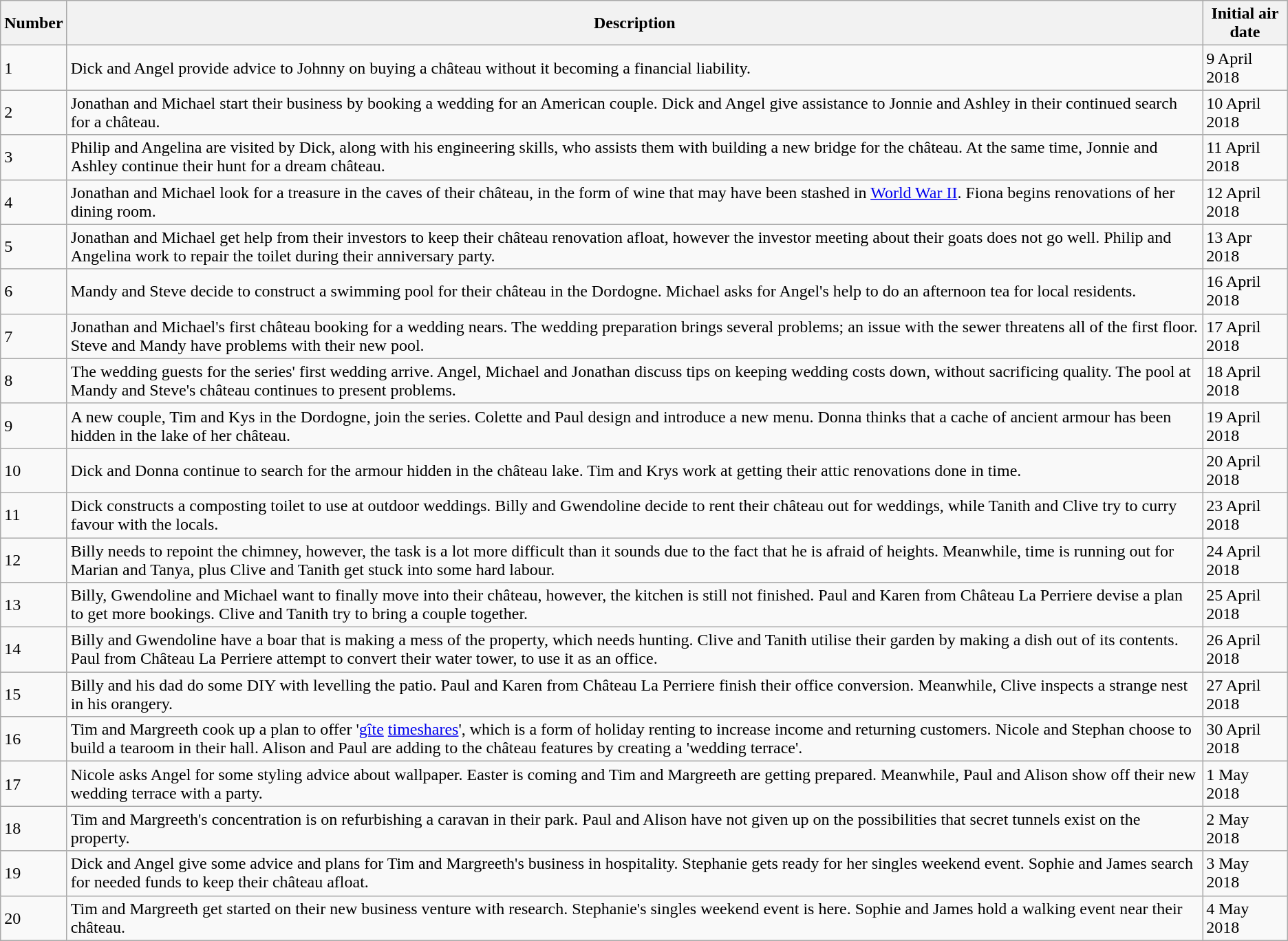<table class="wikitable">
<tr>
<th>Number</th>
<th>Description</th>
<th>Initial air date</th>
</tr>
<tr>
<td>1</td>
<td>Dick and Angel provide advice to Johnny on buying a château without it becoming a financial liability.</td>
<td>9 April 2018</td>
</tr>
<tr>
<td>2</td>
<td>Jonathan and Michael start their business by booking a wedding for an American couple. Dick and Angel give assistance to Jonnie and Ashley in their continued search for a château.</td>
<td>10 April 2018</td>
</tr>
<tr>
<td>3</td>
<td>Philip and Angelina are visited by Dick, along with his engineering skills, who assists them with building a new bridge for the château. At the same time, Jonnie and Ashley continue their hunt for a dream château.</td>
<td>11 April 2018</td>
</tr>
<tr>
<td>4</td>
<td>Jonathan and Michael look for a treasure in the caves of their château, in the form of wine that may have been stashed in <a href='#'>World War II</a>. Fiona begins renovations of her dining room.</td>
<td>12 April 2018</td>
</tr>
<tr>
<td>5</td>
<td>Jonathan and Michael get help from their investors to keep their château renovation afloat, however the investor meeting about their goats does not go well. Philip and Angelina work to repair the toilet during their anniversary party.</td>
<td>13 Apr 2018</td>
</tr>
<tr>
<td>6</td>
<td>Mandy and Steve decide to construct a swimming pool for their château in the Dordogne. Michael asks for Angel's help to do an afternoon tea for local residents.</td>
<td>16 April 2018</td>
</tr>
<tr>
<td>7</td>
<td>Jonathan and Michael's first château booking for a wedding nears. The wedding preparation brings several problems; an issue with the sewer threatens all of the first floor. Steve and Mandy have problems with their new pool.</td>
<td>17 April 2018</td>
</tr>
<tr>
<td>8</td>
<td>The wedding guests for the series' first wedding arrive. Angel, Michael and Jonathan discuss tips on keeping wedding costs down, without sacrificing quality. The pool at Mandy and Steve's château continues to present problems.</td>
<td>18 April 2018</td>
</tr>
<tr>
<td>9</td>
<td>A new couple, Tim and Kys in the Dordogne, join the series. Colette and Paul design and introduce a new menu. Donna thinks that a cache of ancient armour has been hidden in the lake of her château.</td>
<td>19 April 2018</td>
</tr>
<tr>
<td>10</td>
<td>Dick and Donna continue to search for the armour hidden in the château lake. Tim and Krys work at getting their attic renovations done in time.</td>
<td>20 April 2018</td>
</tr>
<tr>
<td>11</td>
<td>Dick constructs a composting toilet to use at outdoor weddings. Billy and Gwendoline decide to rent their château out for weddings, while Tanith and Clive try to curry favour with the locals.</td>
<td>23 April 2018</td>
</tr>
<tr>
<td>12</td>
<td>Billy needs to repoint the chimney, however, the task is a lot more difficult than it sounds due to the fact that he is afraid of heights. Meanwhile, time is running out for Marian and Tanya, plus Clive and Tanith get stuck into some hard labour.</td>
<td>24 April 2018</td>
</tr>
<tr>
<td>13</td>
<td>Billy, Gwendoline and Michael want to finally move into their château, however, the kitchen is still not finished. Paul and Karen from Château La Perriere devise a plan to get more bookings. Clive and Tanith try to bring a couple together.</td>
<td>25 April 2018</td>
</tr>
<tr>
<td>14</td>
<td>Billy and Gwendoline have a boar that is making a mess of the property, which needs hunting. Clive and Tanith utilise their garden by making a dish out of its contents. Paul from Château La Perriere attempt to convert their water tower, to use it as an office.</td>
<td>26 April 2018</td>
</tr>
<tr>
<td>15</td>
<td>Billy and his dad do some DIY with levelling the patio. Paul and Karen from Château La Perriere finish their office conversion. Meanwhile, Clive inspects a strange nest in his orangery.</td>
<td>27 April 2018</td>
</tr>
<tr>
<td>16</td>
<td>Tim and Margreeth cook up a plan to offer '<a href='#'>gîte</a> <a href='#'>timeshares</a>', which is a form of holiday renting to increase income and returning customers. Nicole and Stephan choose to build a tearoom in their hall. Alison and Paul are adding to the château features by creating a 'wedding terrace'.</td>
<td>30 April 2018</td>
</tr>
<tr>
<td>17</td>
<td>Nicole asks Angel for some styling advice about wallpaper. Easter is coming and Tim and Margreeth are getting prepared. Meanwhile, Paul and Alison show off their new wedding terrace with a party.</td>
<td>1 May 2018</td>
</tr>
<tr>
<td>18</td>
<td>Tim and Margreeth's concentration is on refurbishing a caravan in their park. Paul and Alison have not given up on the possibilities that secret tunnels exist on the property.</td>
<td>2 May 2018</td>
</tr>
<tr>
<td>19</td>
<td>Dick and Angel give some advice and plans for Tim and Margreeth's business in hospitality. Stephanie gets ready for her singles weekend event. Sophie and James search for needed funds to keep their château afloat.</td>
<td>3 May 2018</td>
</tr>
<tr>
<td>20</td>
<td>Tim and Margreeth get started on their new business venture with research. Stephanie's singles weekend event is here. Sophie and James hold a walking event near their château.</td>
<td>4 May 2018</td>
</tr>
</table>
